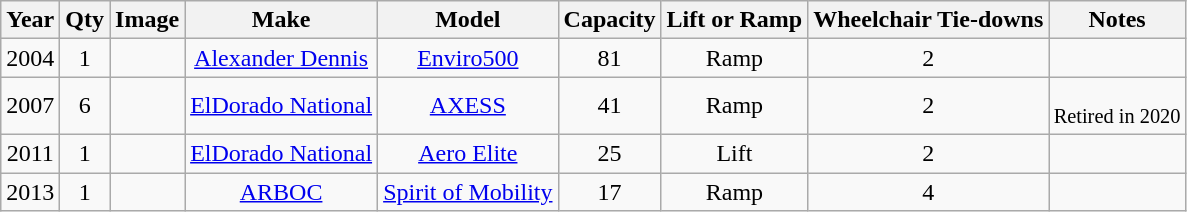<table class="wikitable sortable" style="text-align:center;font-size:100%;">
<tr>
<th>Year</th>
<th>Qty</th>
<th class="unsortable">Image</th>
<th>Make</th>
<th>Model</th>
<th>Capacity</th>
<th>Lift or Ramp</th>
<th>Wheelchair Tie-downs</th>
<th class="unsortable">Notes</th>
</tr>
<tr>
<td>2004</td>
<td>1</td>
<td></td>
<td><a href='#'>Alexander Dennis</a></td>
<td><a href='#'>Enviro500</a></td>
<td>81</td>
<td>Ramp</td>
<td>2</td>
<td style="font-size:85%;text-align:left"></td>
</tr>
<tr>
<td>2007</td>
<td>6</td>
<td></td>
<td><a href='#'>ElDorado National</a></td>
<td><a href='#'>AXESS</a></td>
<td>41</td>
<td>Ramp</td>
<td>2</td>
<td style="font-size:85%;text-align:left"><br>Retired in 2020</td>
</tr>
<tr>
<td>2011</td>
<td>1</td>
<td></td>
<td><a href='#'>ElDorado National</a></td>
<td><a href='#'>Aero Elite</a></td>
<td>25</td>
<td>Lift</td>
<td>2</td>
<td style="font-size:85%;text-align:left"></td>
</tr>
<tr>
<td>2013</td>
<td>1</td>
<td></td>
<td><a href='#'>ARBOC</a></td>
<td><a href='#'>Spirit of Mobility</a></td>
<td>17</td>
<td>Ramp</td>
<td>4</td>
<td style="font-size:85%;text-align:left"></td>
</tr>
</table>
